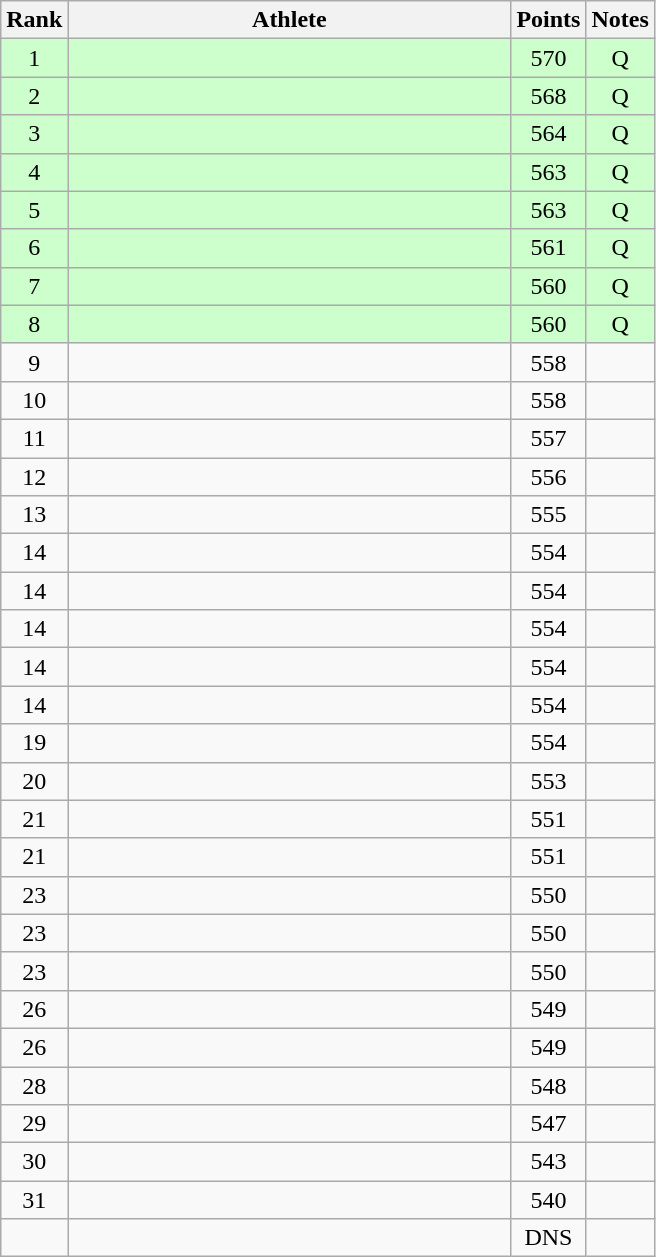<table class="wikitable" style="text-align:center">
<tr>
<th>Rank</th>
<th Style="width:18em">Athlete</th>
<th>Points</th>
<th>Notes</th>
</tr>
<tr style="background:#cfc">
<td>1</td>
<td style="text-align:left"></td>
<td>570</td>
<td>Q</td>
</tr>
<tr style="background:#cfc">
<td>2</td>
<td style="text-align:left"></td>
<td>568</td>
<td>Q</td>
</tr>
<tr style="background:#cfc">
<td>3</td>
<td style="text-align:left"></td>
<td>564</td>
<td>Q</td>
</tr>
<tr style="background:#cfc">
<td>4</td>
<td style="text-align:left"></td>
<td>563</td>
<td>Q</td>
</tr>
<tr style="background:#cfc">
<td>5</td>
<td style="text-align:left"></td>
<td>563</td>
<td>Q</td>
</tr>
<tr style="background:#cfc">
<td>6</td>
<td style="text-align:left"></td>
<td>561</td>
<td>Q</td>
</tr>
<tr style="background:#cfc">
<td>7</td>
<td style="text-align:left"></td>
<td>560</td>
<td>Q</td>
</tr>
<tr style="background:#cfc">
<td>8</td>
<td style="text-align:left"></td>
<td>560</td>
<td>Q</td>
</tr>
<tr>
<td>9</td>
<td style="text-align:left"></td>
<td>558</td>
<td></td>
</tr>
<tr>
<td>10</td>
<td style="text-align:left"></td>
<td>558</td>
<td></td>
</tr>
<tr>
<td>11</td>
<td style="text-align:left"></td>
<td>557</td>
<td></td>
</tr>
<tr>
<td>12</td>
<td style="text-align:left"></td>
<td>556</td>
<td></td>
</tr>
<tr>
<td>13</td>
<td style="text-align:left"></td>
<td>555</td>
<td></td>
</tr>
<tr>
<td>14</td>
<td style="text-align:left"></td>
<td>554</td>
<td></td>
</tr>
<tr>
<td>14</td>
<td style="text-align:left"></td>
<td>554</td>
<td></td>
</tr>
<tr>
<td>14</td>
<td style="text-align:left"></td>
<td>554</td>
<td></td>
</tr>
<tr>
<td>14</td>
<td style="text-align:left"></td>
<td>554</td>
<td></td>
</tr>
<tr>
<td>14</td>
<td style="text-align:left"></td>
<td>554</td>
<td></td>
</tr>
<tr>
<td>19</td>
<td style="text-align:left"></td>
<td>554</td>
<td></td>
</tr>
<tr>
<td>20</td>
<td style="text-align:left"></td>
<td>553</td>
<td></td>
</tr>
<tr>
<td>21</td>
<td style="text-align:left"></td>
<td>551</td>
<td></td>
</tr>
<tr>
<td>21</td>
<td style="text-align:left"></td>
<td>551</td>
<td></td>
</tr>
<tr>
<td>23</td>
<td style="text-align:left"></td>
<td>550</td>
<td></td>
</tr>
<tr>
<td>23</td>
<td style="text-align:left"></td>
<td>550</td>
<td></td>
</tr>
<tr>
<td>23</td>
<td style="text-align:left"></td>
<td>550</td>
<td></td>
</tr>
<tr>
<td>26</td>
<td style="text-align:left"></td>
<td>549</td>
<td></td>
</tr>
<tr>
<td>26</td>
<td style="text-align:left"></td>
<td>549</td>
<td></td>
</tr>
<tr>
<td>28</td>
<td style="text-align:left"></td>
<td>548</td>
<td></td>
</tr>
<tr>
<td>29</td>
<td style="text-align:left"></td>
<td>547</td>
<td></td>
</tr>
<tr>
<td>30</td>
<td style="text-align:left"></td>
<td>543</td>
<td></td>
</tr>
<tr>
<td>31</td>
<td style="text-align:left"></td>
<td>540</td>
<td></td>
</tr>
<tr>
<td></td>
<td style="text-align:left"></td>
<td>DNS</td>
<td></td>
</tr>
</table>
